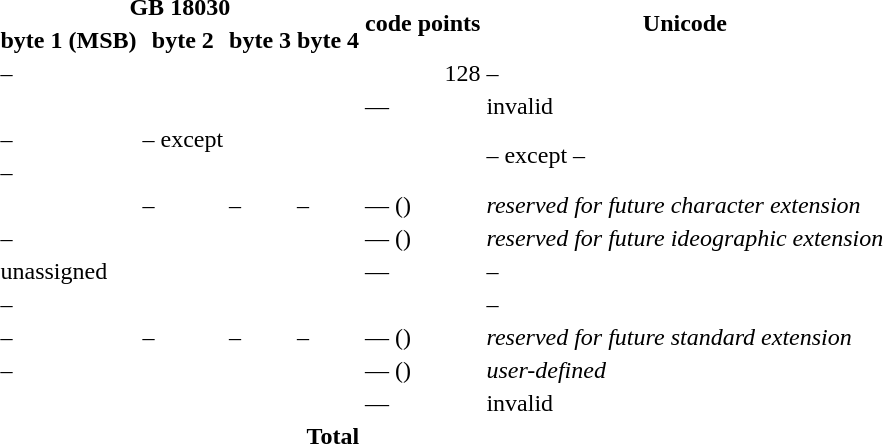<table>
<tr>
<th colspan=4>GB 18030</th>
<th rowspan=2>code points</th>
<th rowspan=2>Unicode</th>
</tr>
<tr>
<th>byte 1 (MSB)</th>
<th>byte 2</th>
<th>byte 3</th>
<th>byte 4</th>
</tr>
<tr>
<td> – </td>
<th colspan=3></th>
<td style="text-align: right">128</td>
<td> – </td>
</tr>
<tr>
<td></td>
<th colspan=3></th>
<td>—</td>
<td>invalid</td>
</tr>
<tr>
<td> – </td>
<td> –  except </td>
<th colspan=2></th>
<td style="text-align: right"></td>
<td rowspan=2> –  except  – </td>
</tr>
<tr>
<td> – </td>
<td rowspan=3> – </td>
<td rowspan=3> – </td>
<td rowspan=3> – </td>
<td style="text-align: right"></td>
</tr>
<tr>
<td></td>
<td>— ()</td>
<td><em>reserved for future character extension</em></td>
</tr>
<tr>
<td> – </td>
<td>— ()</td>
<td><em>reserved for future ideographic extension</em></td>
</tr>
<tr>
<td colspan=4>unassigned</td>
<td>—</td>
<td> – </td>
</tr>
<tr>
<td> – </td>
<td rowspan=3> – </td>
<td rowspan=3> – </td>
<td rowspan=3> – </td>
<td style="text-align: right"></td>
<td><code></code> – <code></code></td>
</tr>
<tr>
<td> – </td>
<td>— ()</td>
<td><em>reserved for future standard extension</em></td>
</tr>
<tr>
<td> – </td>
<td>— ()</td>
<td><em>user-defined</em></td>
</tr>
<tr>
<td></td>
<th colspan=3></th>
<td>—</td>
<td>invalid</td>
</tr>
<tr>
<th colspan=4 style="text-align: right">Total</th>
<th style="text-align: right"></th>
<th></th>
</tr>
</table>
